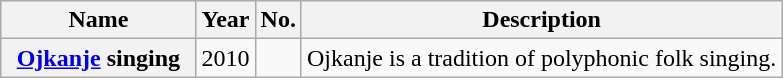<table class="wikitable sortable plainrowheaders">
<tr>
<th style="width:25%">Name</th>
<th>Year</th>
<th>No.</th>
<th class="unsortable">Description</th>
</tr>
<tr>
<th scope="row"><a href='#'>Ojkanje</a> singing</th>
<td>2010</td>
<td></td>
<td>Ojkanje is a tradition of polyphonic folk singing.</td>
</tr>
</table>
